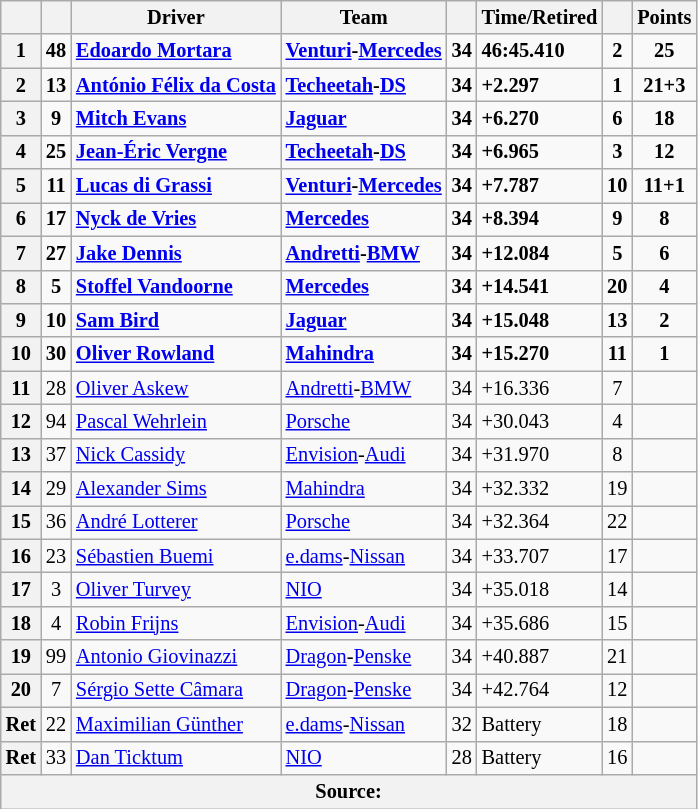<table class="wikitable sortable" style="font-size: 85%">
<tr>
<th scope="col"></th>
<th scope="col"></th>
<th scope="col">Driver</th>
<th scope="col">Team</th>
<th scope="col"></th>
<th scope="col" class="unsortable">Time/Retired</th>
<th scope="col"></th>
<th scope="col">Points</th>
</tr>
<tr>
<th scope="row"><strong>1</strong></th>
<td align="center"><strong>48</strong></td>
<td data-sort-value="MOR"> <strong><a href='#'>Edoardo Mortara</a></strong></td>
<td><strong><a href='#'>Venturi</a>-<a href='#'>Mercedes</a></strong></td>
<td><strong>34</strong></td>
<td><strong>46:45.410</strong></td>
<td align="center"><strong>2</strong></td>
<td align="center"><strong>25</strong></td>
</tr>
<tr>
<th scope="row">2</th>
<td align="center"><strong>13</strong></td>
<td data-sort-value="DAC"> <strong><a href='#'>António Félix da Costa</a></strong></td>
<td><strong><a href='#'>Techeetah</a>-<a href='#'>DS</a></strong></td>
<td><strong>34</strong></td>
<td><strong>+2.297</strong></td>
<td align="center"><strong>1</strong></td>
<td align="center"><strong>21+3</strong></td>
</tr>
<tr>
<th scope="row">3</th>
<td align="center"><strong>9</strong></td>
<td data-sort-value="EVA"> <strong><a href='#'>Mitch Evans</a></strong></td>
<td><strong><a href='#'>Jaguar</a></strong></td>
<td><strong>34</strong></td>
<td><strong>+6.270</strong></td>
<td align="center"><strong>6</strong></td>
<td align="center"><strong>18</strong></td>
</tr>
<tr>
<th scope="row">4</th>
<td align="center"><strong>25</strong></td>
<td data-sort-value="JEV"> <strong><a href='#'>Jean-Éric Vergne</a></strong></td>
<td><strong><a href='#'>Techeetah</a>-<a href='#'>DS</a></strong></td>
<td><strong>34</strong></td>
<td><strong>+6.965</strong></td>
<td align="center"><strong>3</strong></td>
<td align="center"><strong>12</strong></td>
</tr>
<tr>
<th scope="row">5</th>
<td align="center"><strong>11</strong></td>
<td data-sort-value="DIG"> <strong><a href='#'>Lucas di Grassi</a></strong></td>
<td><strong><a href='#'>Venturi</a>-<a href='#'>Mercedes</a></strong></td>
<td><strong>34</strong></td>
<td><strong>+7.787</strong></td>
<td align="center"><strong>10</strong></td>
<td align="center"><strong>11+1</strong></td>
</tr>
<tr>
<th scope="row">6</th>
<td align="center"><strong>17</strong></td>
<td data-sort-value="DEV"> <strong><a href='#'>Nyck de Vries</a></strong></td>
<td><strong><a href='#'>Mercedes</a></strong></td>
<td><strong>34</strong></td>
<td><strong>+8.394</strong></td>
<td align="center"><strong>9</strong></td>
<td align="center"><strong>8</strong></td>
</tr>
<tr>
<th scope="row">7</th>
<td align="center"><strong>27</strong></td>
<td data-sort-value="DEN"> <strong><a href='#'>Jake Dennis</a></strong></td>
<td><strong><a href='#'>Andretti</a>-<a href='#'>BMW</a></strong></td>
<td><strong>34</strong></td>
<td><strong>+12.084</strong></td>
<td align="center"><strong>5</strong></td>
<td align="center"><strong>6</strong></td>
</tr>
<tr>
<th scope="row">8</th>
<td align="center"><strong>5</strong></td>
<td data-sort-value="VAN"> <strong><a href='#'>Stoffel Vandoorne</a></strong></td>
<td><strong><a href='#'>Mercedes</a></strong></td>
<td><strong>34</strong></td>
<td><strong>+14.541</strong></td>
<td align="center"><strong>20</strong></td>
<td align="center"><strong>4</strong></td>
</tr>
<tr>
<th scope="row">9</th>
<td align="center"><strong>10</strong></td>
<td data-sort-value="BIR"> <strong><a href='#'>Sam Bird</a></strong></td>
<td><strong><a href='#'>Jaguar</a></strong></td>
<td><strong>34</strong></td>
<td><strong>+15.048</strong></td>
<td align="center"><strong>13</strong></td>
<td align="center"><strong>2</strong></td>
</tr>
<tr>
<th scope="row"><strong>10</strong></th>
<td align="center"><strong>30</strong></td>
<td data-sort-value="ROW"> <strong><a href='#'>Oliver Rowland</a></strong></td>
<td><strong><a href='#'>Mahindra</a></strong></td>
<td><strong>34</strong></td>
<td><strong>+15.270</strong></td>
<td align="center"><strong>11</strong></td>
<td align="center"><strong>1</strong></td>
</tr>
<tr>
<th scope="row">11</th>
<td align="center">28</td>
<td data-sort-value="ASK"> <a href='#'>Oliver Askew</a></td>
<td><a href='#'>Andretti</a>-<a href='#'>BMW</a></td>
<td>34</td>
<td>+16.336</td>
<td align="center">7</td>
<td align="center"></td>
</tr>
<tr>
<th scope="row">12</th>
<td align="center">94</td>
<td data-sort-value="WEH"> <a href='#'>Pascal Wehrlein</a></td>
<td><a href='#'>Porsche</a></td>
<td>34</td>
<td>+30.043</td>
<td align="center">4</td>
<td align="center"></td>
</tr>
<tr>
<th scope="row">13</th>
<td align="center">37</td>
<td data-sort-value="CAS"> <a href='#'>Nick Cassidy</a></td>
<td><a href='#'>Envision</a>-<a href='#'>Audi</a></td>
<td>34</td>
<td>+31.970</td>
<td align="center">8</td>
<td align="center"></td>
</tr>
<tr>
<th scope="row">14</th>
<td align="center">29</td>
<td data-sort-value="SIM"> <a href='#'>Alexander Sims</a></td>
<td><a href='#'>Mahindra</a></td>
<td>34</td>
<td>+32.332</td>
<td align="center">19</td>
<td align="center"></td>
</tr>
<tr>
<th scope="row">15</th>
<td align="center">36</td>
<td data-sort-value="LOT"> <a href='#'>André Lotterer</a></td>
<td><a href='#'>Porsche</a></td>
<td>34</td>
<td>+32.364</td>
<td align="center">22</td>
<td align="center"></td>
</tr>
<tr>
<th scope="row">16</th>
<td align="center">23</td>
<td data-sort-value="BUE"> <a href='#'>Sébastien Buemi</a></td>
<td><a href='#'>e.dams</a>-<a href='#'>Nissan</a></td>
<td>34</td>
<td>+33.707</td>
<td align="center">17</td>
<td align="center"></td>
</tr>
<tr>
<th scope="row">17</th>
<td align="center">3</td>
<td data-sort-value="TUR"> <a href='#'>Oliver Turvey</a></td>
<td><a href='#'>NIO</a></td>
<td>34</td>
<td>+35.018</td>
<td align="center">14</td>
<td align="center"></td>
</tr>
<tr>
<th scope="row">18</th>
<td align="center">4</td>
<td data-sort-value="FRI"> <a href='#'>Robin Frijns</a></td>
<td><a href='#'>Envision</a>-<a href='#'>Audi</a></td>
<td>34</td>
<td>+35.686</td>
<td align="center">15</td>
<td align="center"></td>
</tr>
<tr>
<th scope="row">19</th>
<td align="center">99</td>
<td data-sort-value="GIO"> <a href='#'>Antonio Giovinazzi</a></td>
<td><a href='#'>Dragon</a>-<a href='#'>Penske</a></td>
<td>34</td>
<td>+40.887</td>
<td align="center">21</td>
<td align="center"></td>
</tr>
<tr>
<th scope="row">20</th>
<td align="center">7</td>
<td data-sort-value="SET"> <a href='#'>Sérgio Sette Câmara</a></td>
<td><a href='#'>Dragon</a>-<a href='#'>Penske</a></td>
<td>34</td>
<td>+42.764</td>
<td align="center">12</td>
<td align="center"></td>
</tr>
<tr>
<th scope="row">Ret</th>
<td align="center">22</td>
<td data-sort-value="GUE"> <a href='#'>Maximilian Günther</a></td>
<td><a href='#'>e.dams</a>-<a href='#'>Nissan</a></td>
<td>32</td>
<td>Battery</td>
<td align="center">18</td>
<td align="center"></td>
</tr>
<tr>
<th scope="row">Ret</th>
<td align="center">33</td>
<td data-sort-value="TIC"> <a href='#'>Dan Ticktum</a></td>
<td><a href='#'>NIO</a></td>
<td>28</td>
<td>Battery</td>
<td align="center">16</td>
<td align="center"></td>
</tr>
<tr>
<th colspan="8">Source:</th>
</tr>
</table>
